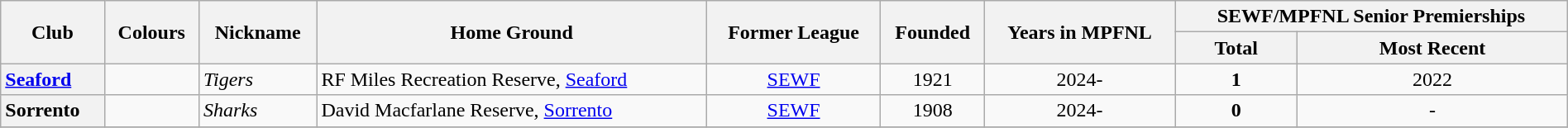<table class="wikitable sortable" style="text-align:center; width:100%">
<tr>
<th rowspan="2">Club</th>
<th rowspan="2">Colours</th>
<th rowspan="2">Nickname</th>
<th rowspan="2">Home Ground</th>
<th rowspan="2">Former League</th>
<th rowspan="2">Founded</th>
<th rowspan="2">Years in MPFNL</th>
<th colspan="2">SEWF/MPFNL Senior Premierships</th>
</tr>
<tr>
<th>Total</th>
<th>Most Recent</th>
</tr>
<tr>
<th style="text-align:left"><a href='#'>Seaford</a></th>
<td></td>
<td align="left"><em>Tigers</em></td>
<td align="left">RF Miles Recreation Reserve, <a href='#'>Seaford</a></td>
<td align="center"><a href='#'>SEWF</a></td>
<td align="center">1921</td>
<td>2024-</td>
<td align="center"><strong>1</strong></td>
<td>2022</td>
</tr>
<tr>
<th style="text-align:left">Sorrento</th>
<td></td>
<td align="left"><em>Sharks</em></td>
<td align="left">David Macfarlane Reserve, <a href='#'>Sorrento</a></td>
<td align="center"><a href='#'>SEWF</a></td>
<td align="center">1908</td>
<td>2024-</td>
<td align="center"><strong>0</strong></td>
<td>-</td>
</tr>
<tr>
</tr>
</table>
